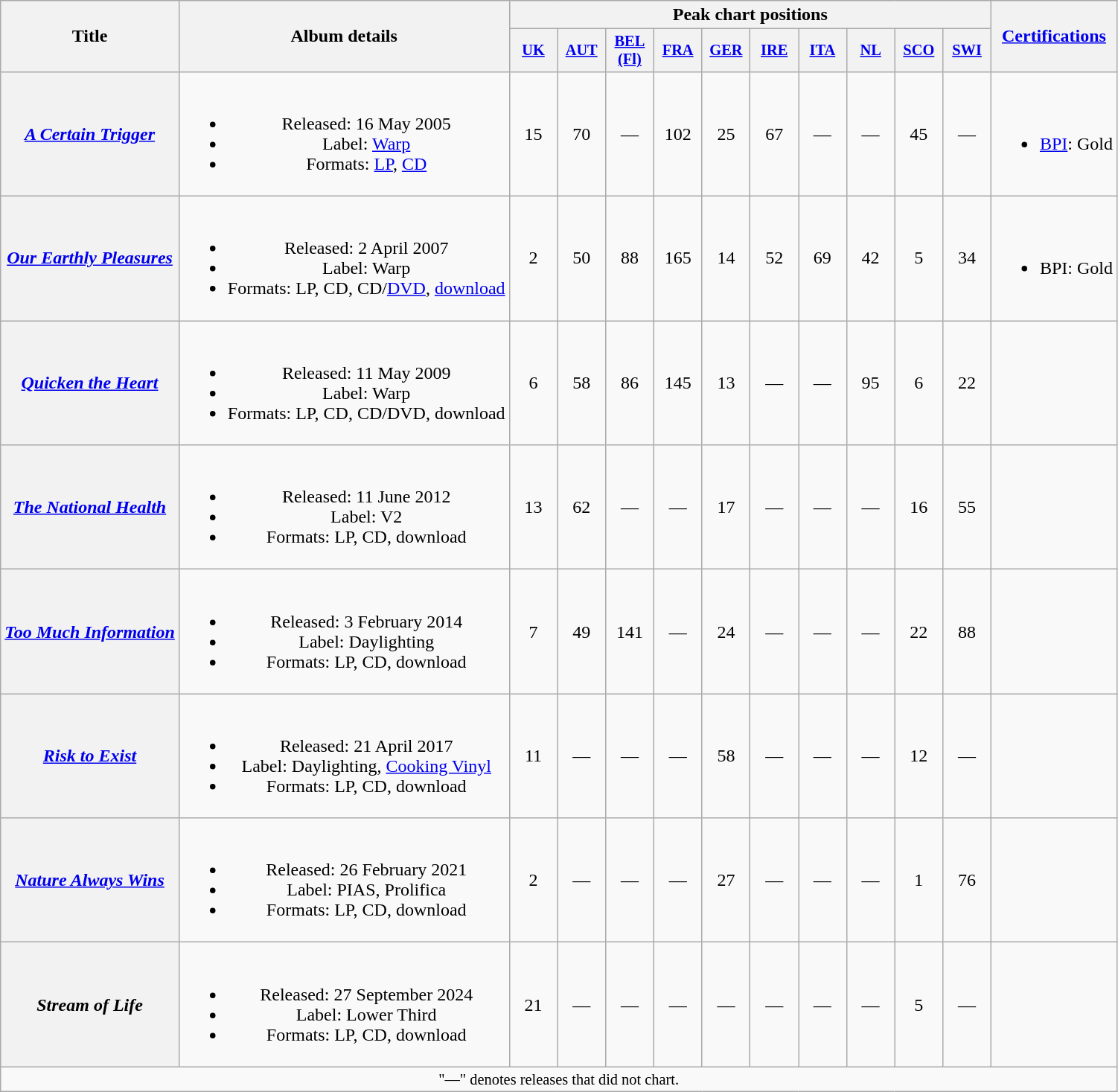<table class="wikitable plainrowheaders" style="text-align:center;">
<tr>
<th scope="col" rowspan="2">Title</th>
<th scope="col" rowspan="2">Album details</th>
<th scope="col" colspan="10">Peak chart positions</th>
<th scope="col" rowspan="2"><a href='#'>Certifications</a></th>
</tr>
<tr>
<th scope="col" style="width:2.7em;font-size:85%;"><a href='#'>UK</a><br></th>
<th scope="col" style="width:2.7em;font-size:85%;"><a href='#'>AUT</a><br></th>
<th scope="col" style="width:2.7em;font-size:85%;"><a href='#'>BEL (Fl)</a><br></th>
<th scope="col" style="width:2.7em;font-size:85%;"><a href='#'>FRA</a><br></th>
<th scope="col" style="width:2.7em;font-size:85%;"><a href='#'>GER</a><br></th>
<th scope="col" style="width:2.7em;font-size:85%;"><a href='#'>IRE</a><br></th>
<th scope="col" style="width:2.7em;font-size:85%;"><a href='#'>ITA</a><br></th>
<th scope="col" style="width:2.7em;font-size:85%;"><a href='#'>NL</a><br></th>
<th scope="col" style="width:2.7em;font-size:85%;"><a href='#'>SCO</a><br></th>
<th scope="col" style="width:2.7em;font-size:85%;"><a href='#'>SWI</a><br></th>
</tr>
<tr>
<th scope="row"><em><a href='#'>A Certain Trigger</a></em></th>
<td><br><ul><li>Released: 16 May 2005</li><li>Label: <a href='#'>Warp</a></li><li>Formats: <a href='#'>LP</a>, <a href='#'>CD</a></li></ul></td>
<td>15</td>
<td>70</td>
<td>—</td>
<td>102</td>
<td>25</td>
<td>67</td>
<td>—</td>
<td>—</td>
<td>45</td>
<td>—</td>
<td><br><ul><li><a href='#'>BPI</a>: Gold</li></ul></td>
</tr>
<tr>
<th scope="row"><em><a href='#'>Our Earthly Pleasures</a></em></th>
<td><br><ul><li>Released: 2 April 2007</li><li>Label: Warp</li><li>Formats: LP, CD, CD/<a href='#'>DVD</a>, <a href='#'>download</a></li></ul></td>
<td>2</td>
<td>50</td>
<td>88</td>
<td>165</td>
<td>14</td>
<td>52</td>
<td>69</td>
<td>42</td>
<td>5</td>
<td>34</td>
<td><br><ul><li>BPI: Gold</li></ul></td>
</tr>
<tr>
<th scope="row"><em><a href='#'>Quicken the Heart</a></em></th>
<td><br><ul><li>Released: 11 May 2009</li><li>Label: Warp</li><li>Formats: LP, CD, CD/DVD, download</li></ul></td>
<td>6</td>
<td>58</td>
<td>86</td>
<td>145</td>
<td>13</td>
<td>—</td>
<td>—</td>
<td>95</td>
<td>6</td>
<td>22</td>
<td></td>
</tr>
<tr>
<th scope="row"><em><a href='#'>The National Health</a></em></th>
<td><br><ul><li>Released: 11 June 2012</li><li>Label: V2</li><li>Formats: LP, CD, download</li></ul></td>
<td>13</td>
<td>62</td>
<td>—</td>
<td>—</td>
<td>17</td>
<td>—</td>
<td>—</td>
<td>—</td>
<td>16</td>
<td>55</td>
<td></td>
</tr>
<tr>
<th scope="row"><em><a href='#'>Too Much Information</a></em></th>
<td><br><ul><li>Released: 3 February 2014</li><li>Label: Daylighting</li><li>Formats: LP, CD, download</li></ul></td>
<td>7</td>
<td>49</td>
<td>141</td>
<td>—</td>
<td>24</td>
<td>—</td>
<td>—</td>
<td>—</td>
<td>22</td>
<td>88</td>
<td></td>
</tr>
<tr>
<th scope="row"><em><a href='#'>Risk to Exist</a></em></th>
<td><br><ul><li>Released: 21 April 2017</li><li>Label: Daylighting, <a href='#'>Cooking Vinyl</a></li><li>Formats: LP, CD, download</li></ul></td>
<td>11</td>
<td>—</td>
<td>—</td>
<td>—</td>
<td>58</td>
<td>—</td>
<td>—</td>
<td>—</td>
<td>12</td>
<td>—</td>
<td></td>
</tr>
<tr>
<th scope="row"><em><a href='#'>Nature Always Wins</a></em></th>
<td><br><ul><li>Released: 26 February 2021</li><li>Label: PIAS, Prolifica</li><li>Formats: LP, CD, download</li></ul></td>
<td>2</td>
<td>—</td>
<td>—</td>
<td>—</td>
<td>27</td>
<td>—</td>
<td>—</td>
<td>—</td>
<td>1</td>
<td>76</td>
<td></td>
</tr>
<tr>
<th scope="row"><em>Stream of Life</em></th>
<td><br><ul><li>Released: 27 September 2024</li><li>Label: Lower Third</li><li>Formats: LP, CD, download</li></ul></td>
<td>21</td>
<td>—</td>
<td>—</td>
<td>—</td>
<td>—</td>
<td>—</td>
<td>—</td>
<td>—</td>
<td>5</td>
<td>—</td>
<td></td>
</tr>
<tr>
<td align="center" colspan="13" style="font-size: 85%">"—" denotes releases that did not chart.</td>
</tr>
</table>
